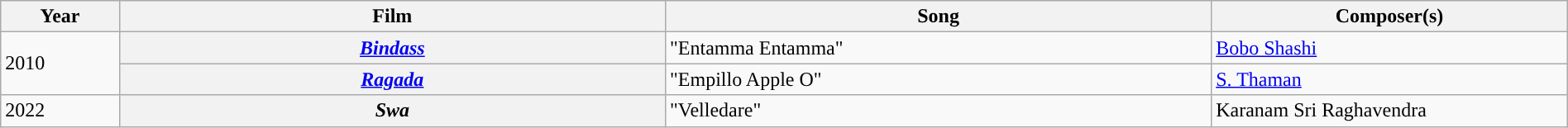<table class="wikitable plainrowheaders" width="100%" textcolor:#000;">
<tr style="background:#b0e0e66;">
<th scope="col" width=5%><strong>Year</strong></th>
<th scope="col" width=23%><strong>Film</strong></th>
<th scope="col" width=23%><strong>Song</strong></th>
<th scope="col" width=15%><strong>Composer(s)</strong></th>
</tr>
<tr>
<td rowspan="2">2010</td>
<th><em><a href='#'>Bindass</a></em></th>
<td>"Entamma Entamma"</td>
<td><a href='#'>Bobo Shashi</a></td>
</tr>
<tr>
<th><em><a href='#'>Ragada</a></em></th>
<td>"Empillo Apple O"</td>
<td><a href='#'>S. Thaman</a></td>
</tr>
<tr>
<td>2022</td>
<th><em>Swa</em></th>
<td>"Velledare"</td>
<td>Karanam Sri Raghavendra</td>
</tr>
</table>
